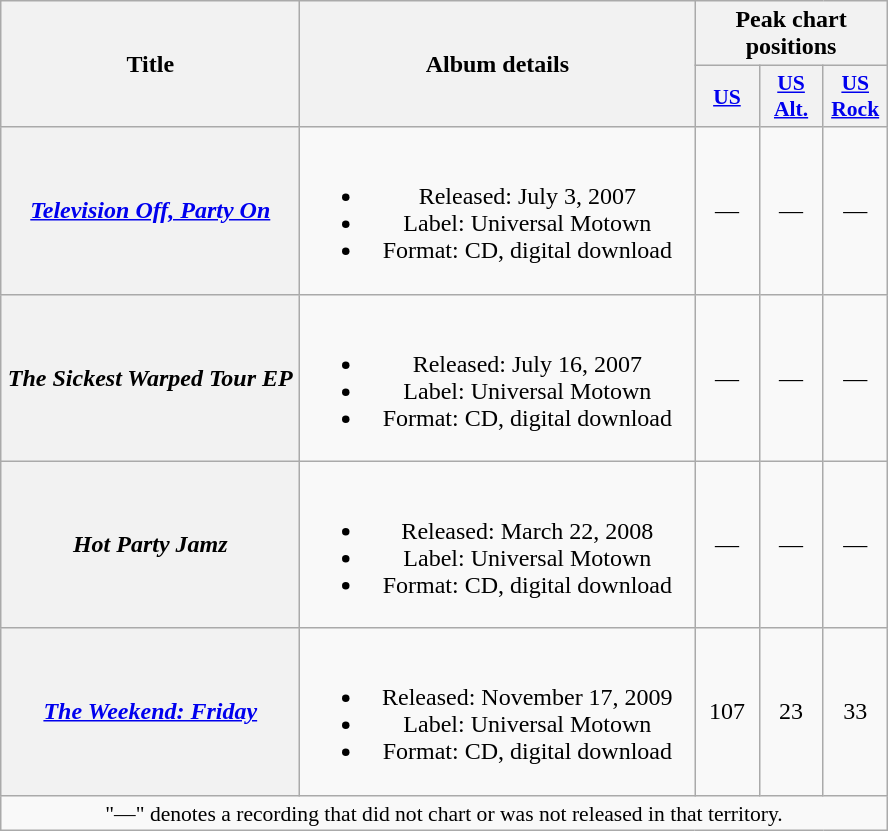<table class="wikitable plainrowheaders" style="text-align:center;">
<tr>
<th scope="col" rowspan="2" style="width:12em;">Title</th>
<th scope="col" rowspan="2" style="width:16em;">Album details</th>
<th scope="col" colspan="3">Peak chart positions</th>
</tr>
<tr>
<th scope="col" style="width:2.5em;font-size:90%;"><a href='#'>US</a><br></th>
<th scope="col" style="width:2.5em;font-size:90%;"><a href='#'>US<br>Alt.</a><br></th>
<th scope="col" style="width:2.5em;font-size:90%;"><a href='#'>US<br>Rock</a><br></th>
</tr>
<tr>
<th scope="row"><em><a href='#'>Television Off, Party On</a></em></th>
<td><br><ul><li>Released: July 3, 2007</li><li>Label: Universal Motown</li><li>Format: CD, digital download</li></ul></td>
<td>—</td>
<td>—</td>
<td>—</td>
</tr>
<tr>
<th scope="row"><em>The Sickest Warped Tour EP</em></th>
<td><br><ul><li>Released: July 16, 2007</li><li>Label: Universal Motown</li><li>Format: CD, digital download</li></ul></td>
<td>—</td>
<td>—</td>
<td>—</td>
</tr>
<tr>
<th scope="row"><em>Hot Party Jamz</em></th>
<td><br><ul><li>Released: March 22, 2008</li><li>Label: Universal Motown</li><li>Format: CD, digital download</li></ul></td>
<td>—</td>
<td>—</td>
<td>—</td>
</tr>
<tr>
<th scope="row"><em><a href='#'>The Weekend: Friday</a></em></th>
<td><br><ul><li>Released: November 17, 2009</li><li>Label: Universal Motown</li><li>Format: CD, digital download</li></ul></td>
<td>107</td>
<td>23</td>
<td>33</td>
</tr>
<tr>
<td colspan="12" style="font-size:90%">"—" denotes a recording that did not chart or was not released in that territory.</td>
</tr>
</table>
